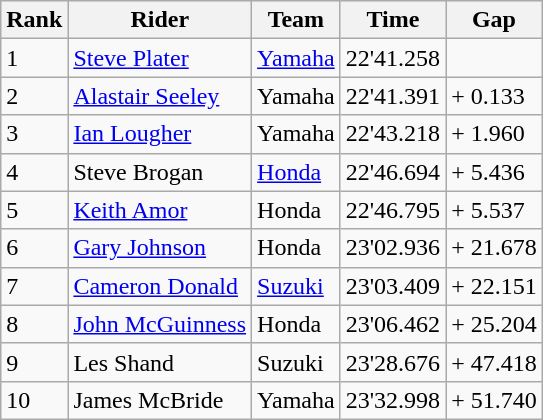<table class="wikitable">
<tr style="background:#efefef;">
<th>Rank</th>
<th>Rider</th>
<th>Team</th>
<th>Time</th>
<th>Gap</th>
</tr>
<tr>
<td>1</td>
<td> <a href='#'>Steve Plater</a></td>
<td><a href='#'>Yamaha</a></td>
<td>22'41.258</td>
<td></td>
</tr>
<tr>
<td>2</td>
<td> <a href='#'>Alastair Seeley</a></td>
<td>Yamaha</td>
<td>22'41.391</td>
<td>+ 0.133</td>
</tr>
<tr>
<td>3</td>
<td> <a href='#'>Ian Lougher</a></td>
<td>Yamaha</td>
<td>22'43.218</td>
<td>+ 1.960</td>
</tr>
<tr>
<td>4</td>
<td> Steve Brogan</td>
<td><a href='#'>Honda</a></td>
<td>22'46.694</td>
<td>+ 5.436</td>
</tr>
<tr>
<td>5</td>
<td> <a href='#'>Keith Amor</a></td>
<td>Honda</td>
<td>22'46.795</td>
<td>+ 5.537</td>
</tr>
<tr>
<td>6</td>
<td> <a href='#'>Gary Johnson</a></td>
<td>Honda</td>
<td>23'02.936</td>
<td>+ 21.678</td>
</tr>
<tr>
<td>7</td>
<td> <a href='#'>Cameron Donald</a></td>
<td><a href='#'>Suzuki</a></td>
<td>23'03.409</td>
<td>+ 22.151</td>
</tr>
<tr>
<td>8</td>
<td> <a href='#'>John McGuinness</a></td>
<td>Honda</td>
<td>23'06.462</td>
<td>+ 25.204</td>
</tr>
<tr>
<td>9</td>
<td> Les Shand</td>
<td>Suzuki</td>
<td>23'28.676</td>
<td>+ 47.418</td>
</tr>
<tr>
<td>10</td>
<td> James McBride</td>
<td>Yamaha</td>
<td>23'32.998</td>
<td>+ 51.740</td>
</tr>
</table>
